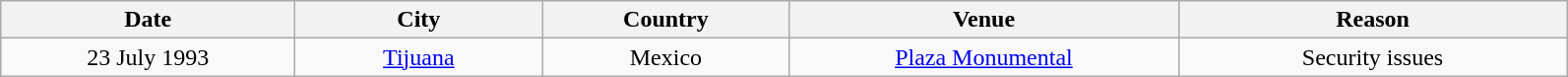<table class="wikitable plainrowheaders" style="text-align:center;">
<tr>
<th scope="col" style="width:12em;">Date</th>
<th scope="col" style="width:10em;">City</th>
<th scope="col" style="width:10em;">Country</th>
<th scope="col" style="width:16em;">Venue</th>
<th scope="col" style="width:16em;">Reason</th>
</tr>
<tr>
<td>23 July 1993</td>
<td><a href='#'>Tijuana</a></td>
<td>Mexico</td>
<td><a href='#'>Plaza Monumental</a></td>
<td>Security issues</td>
</tr>
</table>
